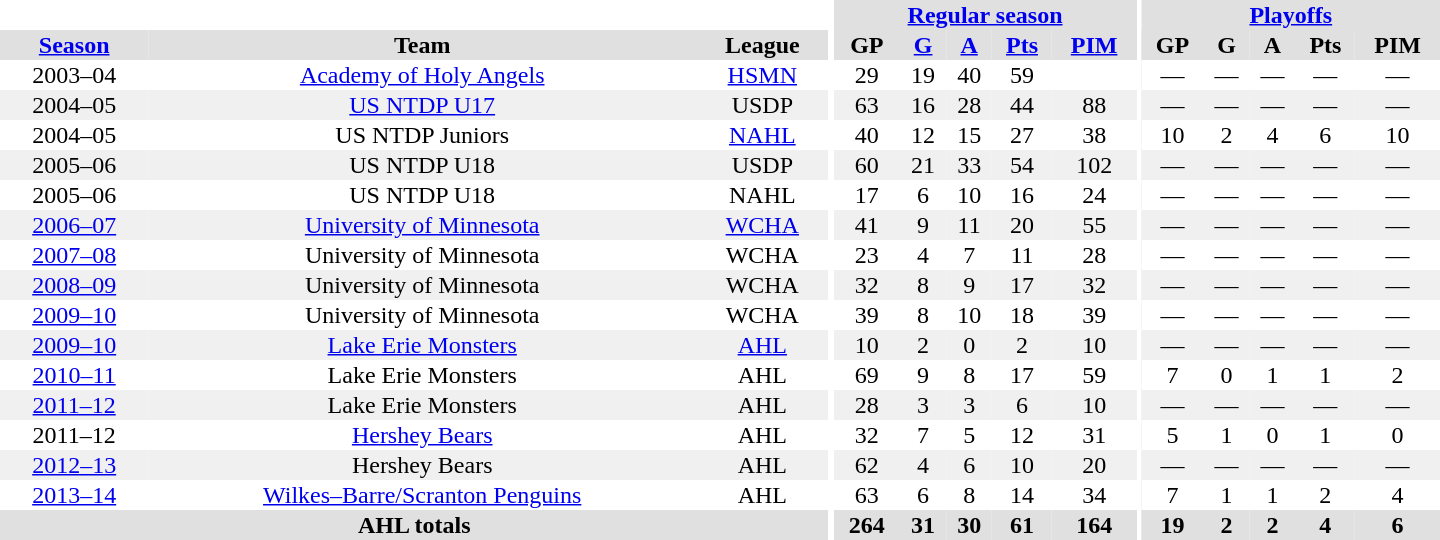<table border="0" cellpadding="1" cellspacing="0" style="text-align:center; width:60em">
<tr bgcolor="#e0e0e0">
<th colspan="3" bgcolor="#ffffff"></th>
<th rowspan="99" bgcolor="#ffffff"></th>
<th colspan="5"><a href='#'>Regular season</a></th>
<th rowspan="99" bgcolor="#ffffff"></th>
<th colspan="5"><a href='#'>Playoffs</a></th>
</tr>
<tr bgcolor="#e0e0e0">
<th><a href='#'>Season</a></th>
<th>Team</th>
<th>League</th>
<th>GP</th>
<th><a href='#'>G</a></th>
<th><a href='#'>A</a></th>
<th><a href='#'>Pts</a></th>
<th><a href='#'>PIM</a></th>
<th>GP</th>
<th>G</th>
<th>A</th>
<th>Pts</th>
<th>PIM</th>
</tr>
<tr>
<td>2003–04</td>
<td><a href='#'>Academy of Holy Angels</a></td>
<td><a href='#'>HSMN</a></td>
<td>29</td>
<td>19</td>
<td>40</td>
<td>59</td>
<td></td>
<td>—</td>
<td>—</td>
<td>—</td>
<td>—</td>
<td>—</td>
</tr>
<tr bgcolor="#f0f0f0">
<td>2004–05</td>
<td><a href='#'>US NTDP U17</a></td>
<td>USDP</td>
<td>63</td>
<td>16</td>
<td>28</td>
<td>44</td>
<td>88</td>
<td>—</td>
<td>—</td>
<td>—</td>
<td>—</td>
<td>—</td>
</tr>
<tr>
<td>2004–05</td>
<td>US NTDP Juniors</td>
<td><a href='#'>NAHL</a></td>
<td>40</td>
<td>12</td>
<td>15</td>
<td>27</td>
<td>38</td>
<td>10</td>
<td>2</td>
<td>4</td>
<td>6</td>
<td>10</td>
</tr>
<tr bgcolor="#f0f0f0">
<td>2005–06</td>
<td>US NTDP U18</td>
<td>USDP</td>
<td>60</td>
<td>21</td>
<td>33</td>
<td>54</td>
<td>102</td>
<td>—</td>
<td>—</td>
<td>—</td>
<td>—</td>
<td>—</td>
</tr>
<tr>
<td>2005–06</td>
<td>US NTDP U18</td>
<td>NAHL</td>
<td>17</td>
<td>6</td>
<td>10</td>
<td>16</td>
<td>24</td>
<td>—</td>
<td>—</td>
<td>—</td>
<td>—</td>
<td>—</td>
</tr>
<tr bgcolor="#f0f0f0">
<td><a href='#'>2006–07</a></td>
<td><a href='#'>University of Minnesota</a></td>
<td><a href='#'>WCHA</a></td>
<td>41</td>
<td>9</td>
<td>11</td>
<td>20</td>
<td>55</td>
<td>—</td>
<td>—</td>
<td>—</td>
<td>—</td>
<td>—</td>
</tr>
<tr>
<td><a href='#'>2007–08</a></td>
<td>University of Minnesota</td>
<td>WCHA</td>
<td>23</td>
<td>4</td>
<td>7</td>
<td>11</td>
<td>28</td>
<td>—</td>
<td>—</td>
<td>—</td>
<td>—</td>
<td>—</td>
</tr>
<tr bgcolor="#f0f0f0">
<td><a href='#'>2008–09</a></td>
<td>University of Minnesota</td>
<td>WCHA</td>
<td>32</td>
<td>8</td>
<td>9</td>
<td>17</td>
<td>32</td>
<td>—</td>
<td>—</td>
<td>—</td>
<td>—</td>
<td>—</td>
</tr>
<tr>
<td><a href='#'>2009–10</a></td>
<td>University of Minnesota</td>
<td>WCHA</td>
<td>39</td>
<td>8</td>
<td>10</td>
<td>18</td>
<td>39</td>
<td>—</td>
<td>—</td>
<td>—</td>
<td>—</td>
<td>—</td>
</tr>
<tr bgcolor="#f0f0f0">
<td><a href='#'>2009–10</a></td>
<td><a href='#'>Lake Erie Monsters</a></td>
<td><a href='#'>AHL</a></td>
<td>10</td>
<td>2</td>
<td>0</td>
<td>2</td>
<td>10</td>
<td>—</td>
<td>—</td>
<td>—</td>
<td>—</td>
<td>—</td>
</tr>
<tr>
<td><a href='#'>2010–11</a></td>
<td>Lake Erie Monsters</td>
<td>AHL</td>
<td>69</td>
<td>9</td>
<td>8</td>
<td>17</td>
<td>59</td>
<td>7</td>
<td>0</td>
<td>1</td>
<td>1</td>
<td>2</td>
</tr>
<tr bgcolor="#f0f0f0">
<td><a href='#'>2011–12</a></td>
<td>Lake Erie Monsters</td>
<td>AHL</td>
<td>28</td>
<td>3</td>
<td>3</td>
<td>6</td>
<td>10</td>
<td>—</td>
<td>—</td>
<td>—</td>
<td>—</td>
<td>—</td>
</tr>
<tr>
<td>2011–12</td>
<td><a href='#'>Hershey Bears</a></td>
<td>AHL</td>
<td>32</td>
<td>7</td>
<td>5</td>
<td>12</td>
<td>31</td>
<td>5</td>
<td>1</td>
<td>0</td>
<td>1</td>
<td>0</td>
</tr>
<tr bgcolor="#f0f0f0">
<td><a href='#'>2012–13</a></td>
<td>Hershey Bears</td>
<td>AHL</td>
<td>62</td>
<td>4</td>
<td>6</td>
<td>10</td>
<td>20</td>
<td>—</td>
<td>—</td>
<td>—</td>
<td>—</td>
<td>—</td>
</tr>
<tr>
<td><a href='#'>2013–14</a></td>
<td><a href='#'>Wilkes–Barre/Scranton Penguins</a></td>
<td>AHL</td>
<td>63</td>
<td>6</td>
<td>8</td>
<td>14</td>
<td>34</td>
<td>7</td>
<td>1</td>
<td>1</td>
<td>2</td>
<td>4</td>
</tr>
<tr bgcolor="#e0e0e0">
<th colspan="3">AHL totals</th>
<th>264</th>
<th>31</th>
<th>30</th>
<th>61</th>
<th>164</th>
<th>19</th>
<th>2</th>
<th>2</th>
<th>4</th>
<th>6</th>
</tr>
</table>
